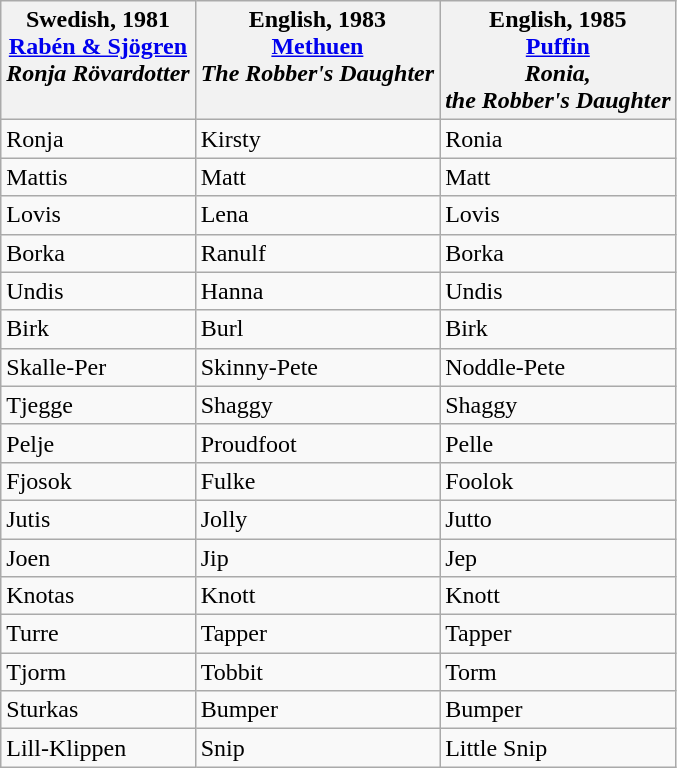<table class="wikitable" align="center">
<tr>
<th>Swedish, 1981<br><a href='#'>Rabén & Sjögren</a><br><em>Ronja Rövardotter</em><br> </th>
<th>English, 1983<br><a href='#'>Methuen</a><br><em>The Robber's Daughter</em><br> </th>
<th>English, 1985<br><a href='#'>Puffin</a><br><em>Ronia,<br>the Robber's Daughter</em></th>
</tr>
<tr>
<td>Ronja</td>
<td>Kirsty</td>
<td>Ronia</td>
</tr>
<tr>
<td>Mattis</td>
<td>Matt</td>
<td>Matt</td>
</tr>
<tr>
<td>Lovis</td>
<td>Lena</td>
<td>Lovis</td>
</tr>
<tr>
<td>Borka</td>
<td>Ranulf</td>
<td>Borka</td>
</tr>
<tr>
<td>Undis</td>
<td>Hanna</td>
<td>Undis</td>
</tr>
<tr>
<td>Birk</td>
<td>Burl</td>
<td>Birk</td>
</tr>
<tr>
<td>Skalle-Per</td>
<td>Skinny-Pete</td>
<td>Noddle-Pete</td>
</tr>
<tr>
<td>Tjegge</td>
<td>Shaggy</td>
<td>Shaggy</td>
</tr>
<tr>
<td>Pelje</td>
<td>Proudfoot</td>
<td>Pelle</td>
</tr>
<tr>
<td>Fjosok</td>
<td>Fulke</td>
<td>Foolok</td>
</tr>
<tr>
<td>Jutis</td>
<td>Jolly</td>
<td>Jutto</td>
</tr>
<tr>
<td>Joen</td>
<td>Jip</td>
<td>Jep</td>
</tr>
<tr>
<td>Knotas</td>
<td>Knott</td>
<td>Knott</td>
</tr>
<tr>
<td>Turre</td>
<td>Tapper</td>
<td>Tapper</td>
</tr>
<tr>
<td>Tjorm</td>
<td>Tobbit</td>
<td>Torm</td>
</tr>
<tr>
<td>Sturkas</td>
<td>Bumper</td>
<td>Bumper</td>
</tr>
<tr>
<td>Lill-Klippen</td>
<td>Snip</td>
<td>Little Snip</td>
</tr>
</table>
